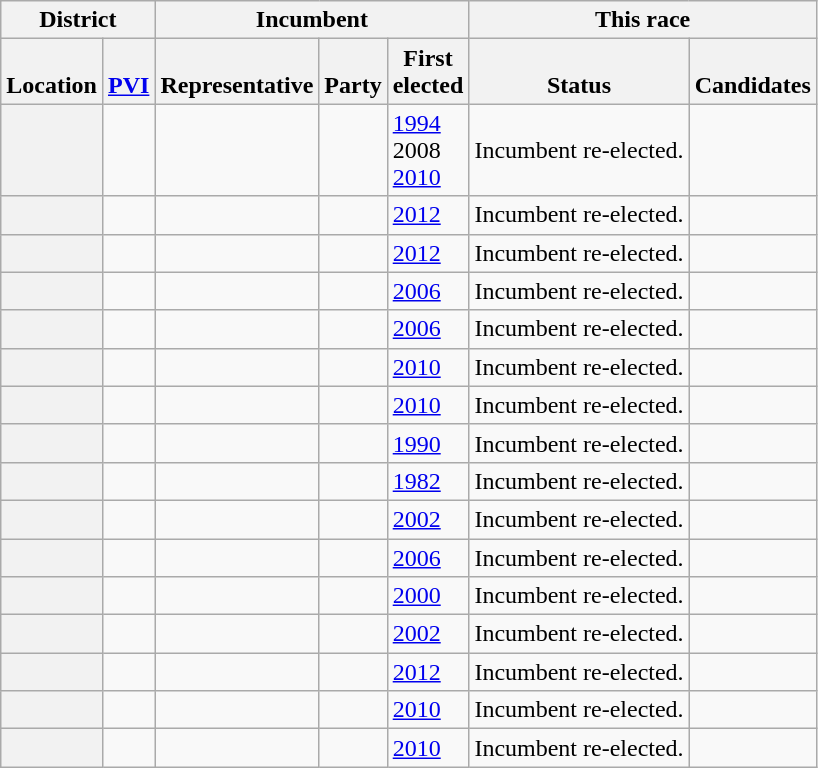<table class="wikitable sortable">
<tr valign=bottom>
<th colspan=2>District</th>
<th colspan=3>Incumbent</th>
<th colspan=2>This race</th>
</tr>
<tr valign=bottom>
<th>Location</th>
<th><a href='#'>PVI</a></th>
<th>Representative</th>
<th>Party</th>
<th>First<br>elected</th>
<th>Status</th>
<th>Candidates</th>
</tr>
<tr>
<th></th>
<td></td>
<td></td>
<td></td>
<td><a href='#'>1994</a><br>2008 <br><a href='#'>2010</a></td>
<td>Incumbent re-elected.</td>
<td nowrap></td>
</tr>
<tr>
<th></th>
<td></td>
<td></td>
<td></td>
<td><a href='#'>2012</a></td>
<td>Incumbent re-elected.</td>
<td nowrap></td>
</tr>
<tr>
<th></th>
<td></td>
<td></td>
<td></td>
<td><a href='#'>2012</a></td>
<td>Incumbent re-elected.</td>
<td nowrap></td>
</tr>
<tr>
<th></th>
<td></td>
<td></td>
<td></td>
<td><a href='#'>2006</a></td>
<td>Incumbent re-elected.</td>
<td nowrap></td>
</tr>
<tr>
<th></th>
<td></td>
<td></td>
<td></td>
<td><a href='#'>2006</a></td>
<td>Incumbent re-elected.</td>
<td nowrap></td>
</tr>
<tr>
<th></th>
<td></td>
<td></td>
<td></td>
<td><a href='#'>2010</a></td>
<td>Incumbent re-elected.</td>
<td nowrap></td>
</tr>
<tr>
<th></th>
<td></td>
<td></td>
<td></td>
<td><a href='#'>2010</a></td>
<td>Incumbent re-elected.</td>
<td nowrap></td>
</tr>
<tr>
<th></th>
<td></td>
<td></td>
<td></td>
<td><a href='#'>1990</a></td>
<td>Incumbent re-elected.</td>
<td nowrap></td>
</tr>
<tr>
<th></th>
<td></td>
<td></td>
<td></td>
<td><a href='#'>1982</a></td>
<td>Incumbent re-elected.</td>
<td nowrap></td>
</tr>
<tr>
<th></th>
<td></td>
<td></td>
<td></td>
<td><a href='#'>2002</a></td>
<td>Incumbent re-elected.</td>
<td nowrap></td>
</tr>
<tr>
<th></th>
<td></td>
<td></td>
<td></td>
<td><a href='#'>2006</a></td>
<td>Incumbent re-elected.</td>
<td nowrap></td>
</tr>
<tr>
<th></th>
<td></td>
<td></td>
<td></td>
<td><a href='#'>2000</a></td>
<td>Incumbent re-elected.</td>
<td nowrap></td>
</tr>
<tr>
<th></th>
<td></td>
<td></td>
<td></td>
<td><a href='#'>2002</a></td>
<td>Incumbent re-elected.</td>
<td nowrap></td>
</tr>
<tr>
<th></th>
<td></td>
<td></td>
<td></td>
<td><a href='#'>2012</a></td>
<td>Incumbent re-elected.</td>
<td nowrap></td>
</tr>
<tr>
<th></th>
<td></td>
<td></td>
<td></td>
<td><a href='#'>2010</a></td>
<td>Incumbent re-elected.</td>
<td nowrap></td>
</tr>
<tr>
<th></th>
<td></td>
<td></td>
<td></td>
<td><a href='#'>2010</a></td>
<td>Incumbent re-elected.</td>
<td nowrap></td>
</tr>
</table>
